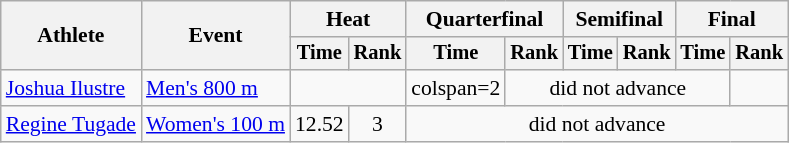<table class=wikitable style="font-size:90%">
<tr>
<th rowspan="2">Athlete</th>
<th rowspan="2">Event</th>
<th colspan="2">Heat</th>
<th colspan="2">Quarterfinal</th>
<th colspan="2">Semifinal</th>
<th colspan="2">Final</th>
</tr>
<tr style="font-size:95%">
<th>Time</th>
<th>Rank</th>
<th>Time</th>
<th>Rank</th>
<th>Time</th>
<th>Rank</th>
<th>Time</th>
<th>Rank</th>
</tr>
<tr align=center>
<td align=left><a href='#'>Joshua Ilustre</a></td>
<td align=left><a href='#'>Men's 800 m</a></td>
<td colspan=2></td>
<td>colspan=2 </td>
<td colspan=4>did not advance</td>
</tr>
<tr align=center>
<td align=left><a href='#'>Regine Tugade</a></td>
<td align=left><a href='#'>Women's 100 m</a></td>
<td>12.52</td>
<td>3</td>
<td colspan=6>did not advance</td>
</tr>
</table>
